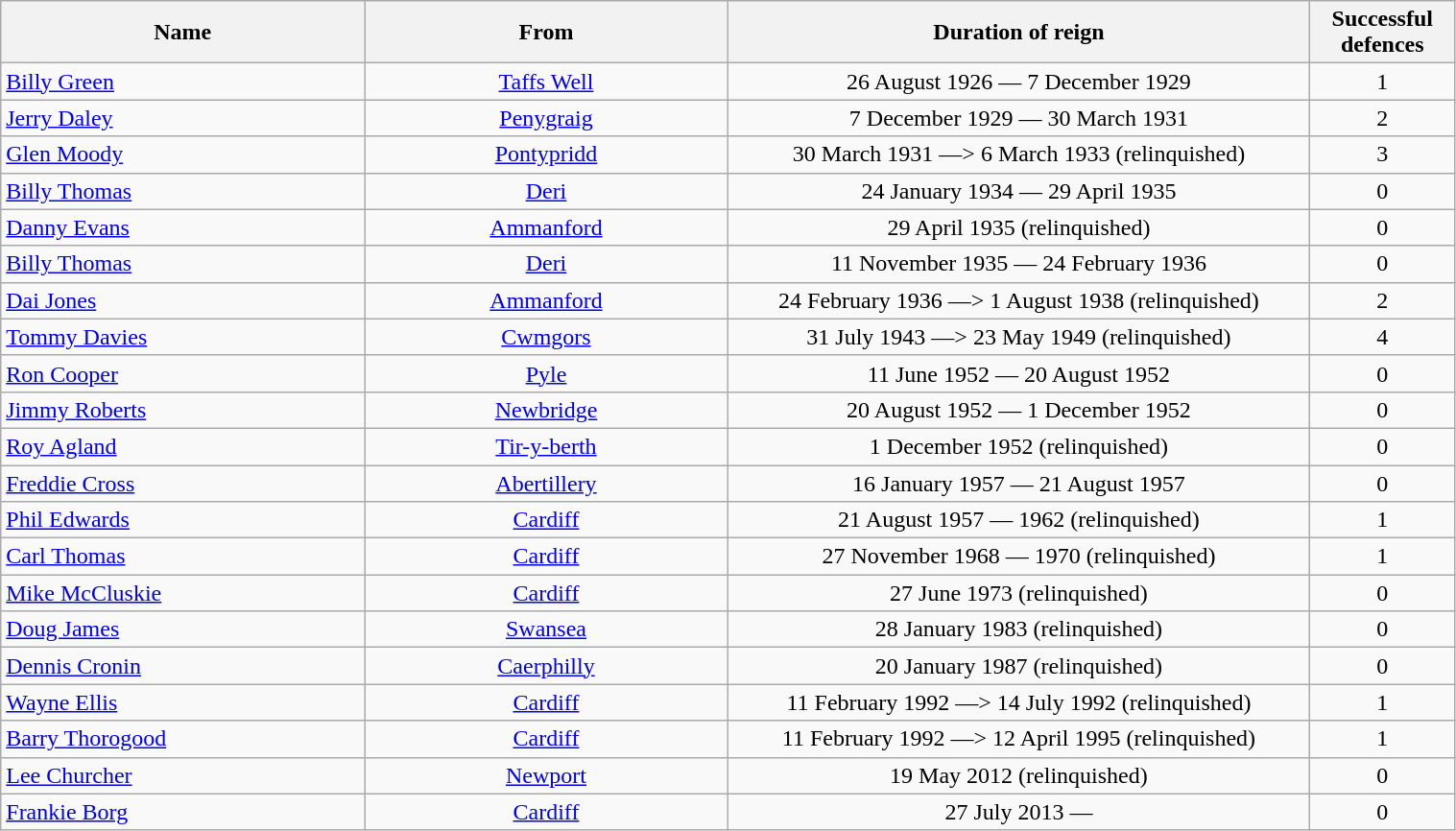<table class="wikitable" style="width:80%;">
<tr>
<th style="width:25%;">Name</th>
<th style="width:25%;">From</th>
<th style="width:40%;">Duration of reign</th>
<th style="width:10%;">Successful defences</th>
</tr>
<tr align=center>
<td align=left><a href='#'>Billy Green</a></td>
<td><a href='#'>Taffs Well</a></td>
<td>26 August 1926 — 7 December 1929</td>
<td>1</td>
</tr>
<tr align=center>
<td align=left><a href='#'>Jerry Daley</a></td>
<td><a href='#'>Penygraig</a></td>
<td>7 December 1929 — 30 March 1931</td>
<td>2</td>
</tr>
<tr align=center>
<td align=left><a href='#'>Glen Moody</a></td>
<td><a href='#'>Pontypridd</a></td>
<td>30 March 1931 —> 6 March 1933 (relinquished)</td>
<td>3</td>
</tr>
<tr align=center>
<td align=left><a href='#'>Billy Thomas</a></td>
<td><a href='#'>Deri</a></td>
<td>24 January 1934 — 29 April 1935</td>
<td>0</td>
</tr>
<tr align=center>
<td align=left><a href='#'>Danny Evans</a></td>
<td><a href='#'>Ammanford</a></td>
<td>29 April 1935 (relinquished)</td>
<td>0</td>
</tr>
<tr align=center>
<td align=left><a href='#'>Billy Thomas</a></td>
<td><a href='#'>Deri</a></td>
<td>11 November 1935 — 24 February 1936</td>
<td>0</td>
</tr>
<tr align=center>
<td align=left><a href='#'>Dai Jones</a></td>
<td><a href='#'>Ammanford</a></td>
<td>24 February 1936 —> 1 August 1938 (relinquished)</td>
<td>2</td>
</tr>
<tr align=center>
<td align=left><a href='#'>Tommy Davies</a></td>
<td><a href='#'>Cwmgors</a></td>
<td>31 July 1943 —> 23 May 1949 (relinquished)</td>
<td>4</td>
</tr>
<tr align=center>
<td align=left><a href='#'>Ron Cooper</a></td>
<td><a href='#'>Pyle</a></td>
<td>11 June 1952 — 20 August 1952</td>
<td>0</td>
</tr>
<tr align=center>
<td align=left><a href='#'>Jimmy Roberts</a></td>
<td><a href='#'>Newbridge</a></td>
<td>20 August 1952 — 1 December 1952</td>
<td>0</td>
</tr>
<tr align=center>
<td align=left><a href='#'>Roy Agland</a></td>
<td><a href='#'>Tir-y-berth</a></td>
<td>1 December 1952 (relinquished)</td>
<td>0</td>
</tr>
<tr align=center>
<td align=left><a href='#'>Freddie Cross</a></td>
<td><a href='#'>Abertillery</a></td>
<td>16 January 1957 — 21 August 1957</td>
<td>0</td>
</tr>
<tr align=center>
<td align=left><a href='#'>Phil Edwards</a></td>
<td><a href='#'>Cardiff</a></td>
<td>21 August 1957 — 1962 (relinquished)</td>
<td>1</td>
</tr>
<tr align=center>
<td align=left><a href='#'>Carl Thomas</a></td>
<td><a href='#'>Cardiff</a></td>
<td>27 November 1968 — 1970 (relinquished)</td>
<td>1</td>
</tr>
<tr align=center>
<td align=left><a href='#'>Mike McCluskie</a></td>
<td><a href='#'>Cardiff</a></td>
<td>27 June 1973 (relinquished)</td>
<td>0</td>
</tr>
<tr align=center>
<td align=left><a href='#'>Doug James</a></td>
<td><a href='#'>Swansea</a></td>
<td>28 January 1983 (relinquished)</td>
<td>0</td>
</tr>
<tr align=center>
<td align=left><a href='#'>Dennis Cronin</a></td>
<td><a href='#'>Caerphilly</a></td>
<td>20 January 1987 (relinquished)</td>
<td>0</td>
</tr>
<tr align=center>
<td align=left><a href='#'>Wayne Ellis</a></td>
<td><a href='#'>Cardiff</a></td>
<td>11 February 1992 —> 14 July 1992 (relinquished)</td>
<td>1</td>
</tr>
<tr align=center>
<td align=left><a href='#'>Barry Thorogood</a></td>
<td><a href='#'>Cardiff</a></td>
<td>11 February 1992 —> 12 April 1995 (relinquished)</td>
<td>1</td>
</tr>
<tr align=center>
<td align=left><a href='#'>Lee Churcher</a></td>
<td><a href='#'>Newport</a></td>
<td>19 May 2012  (relinquished)</td>
<td>0</td>
</tr>
<tr align=center>
<td align=left><a href='#'>Frankie Borg</a></td>
<td><a href='#'>Cardiff</a></td>
<td>27 July 2013 —</td>
<td>0</td>
</tr>
</table>
